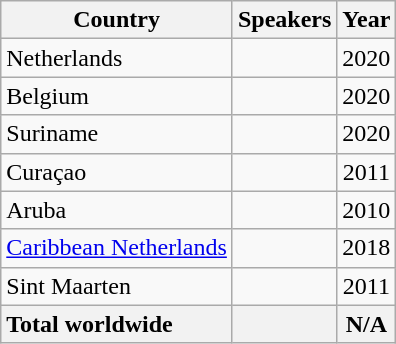<table class="wikitable sortable floatright" style="margin-left:1em"|>
<tr>
<th>Country</th>
<th>Speakers</th>
<th class="unsortable">Year</th>
</tr>
<tr>
<td>Netherlands</td>
<td style="text-align:right"></td>
<td style="text-align:center">2020</td>
</tr>
<tr>
<td>Belgium</td>
<td style="text-align:right"></td>
<td style="text-align:center">2020</td>
</tr>
<tr>
<td>Suriname</td>
<td style="text-align:right"></td>
<td style="text-align:center">2020</td>
</tr>
<tr>
<td>Curaçao</td>
<td style="text-align:right"></td>
<td style="text-align:center">2011</td>
</tr>
<tr>
<td>Aruba</td>
<td style="text-align:right"></td>
<td style="text-align:center">2010</td>
</tr>
<tr>
<td><a href='#'>Caribbean Netherlands</a></td>
<td style="text-align:right"></td>
<td style="text-align:center">2018</td>
</tr>
<tr>
<td>Sint Maarten</td>
<td style="text-align:right"></td>
<td style="text-align:center">2011</td>
</tr>
<tr>
<th style="text-align:left">Total worldwide</th>
<th style="text-align:right"></th>
<th style="text-align:center">N/A</th>
</tr>
</table>
